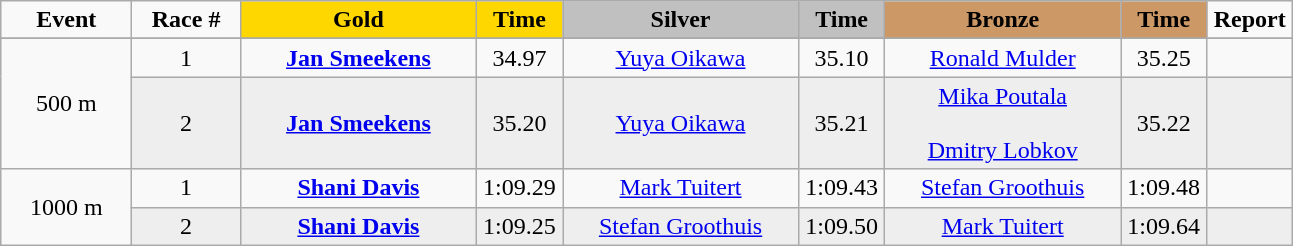<table class="wikitable">
<tr>
<td width="80" align="center"><strong>Event</strong></td>
<td width="65" align="center"><strong>Race #</strong></td>
<td width="150" bgcolor="gold" align="center"><strong>Gold</strong></td>
<td width="50" bgcolor="gold" align="center"><strong>Time</strong></td>
<td width="150" bgcolor="silver" align="center"><strong>Silver</strong></td>
<td width="50" bgcolor="silver" align="center"><strong>Time</strong></td>
<td width="150" bgcolor="#CC9966" align="center"><strong>Bronze</strong></td>
<td width="50" bgcolor="#CC9966" align="center"><strong>Time</strong></td>
<td width="50" align="center"><strong>Report</strong></td>
</tr>
<tr bgcolor="#cccccc">
</tr>
<tr>
<td rowspan=2 align="center">500 m</td>
<td align="center">1</td>
<td align="center"><strong><a href='#'>Jan Smeekens</a></strong><br><small></small></td>
<td align="center">34.97</td>
<td align="center"><a href='#'>Yuya Oikawa</a><br><small></small></td>
<td align="center">35.10</td>
<td align="center"><a href='#'>Ronald Mulder</a><br><small></small></td>
<td align="center">35.25</td>
<td align="center"></td>
</tr>
<tr bgcolor="#eeeeee">
<td align="center">2</td>
<td align="center"><strong><a href='#'>Jan Smeekens</a></strong><br><small></small></td>
<td align="center">35.20</td>
<td align="center"><a href='#'>Yuya Oikawa</a><br><small></small></td>
<td align="center">35.21</td>
<td align="center"><a href='#'>Mika Poutala</a><br><small></small><br><a href='#'>Dmitry Lobkov</a><br><small></small></td>
<td align="center">35.22</td>
<td align="center"></td>
</tr>
<tr>
<td rowspan=2 align="center">1000 m</td>
<td align="center">1</td>
<td align="center"><strong><a href='#'>Shani Davis</a></strong><br><small></small></td>
<td align="center">1:09.29</td>
<td align="center"><a href='#'>Mark Tuitert</a><br><small></small></td>
<td align="center">1:09.43</td>
<td align="center"><a href='#'>Stefan Groothuis</a><br><small></small></td>
<td align="center">1:09.48</td>
<td align="center"></td>
</tr>
<tr bgcolor="#eeeeee">
<td align="center">2</td>
<td align="center"><strong><a href='#'>Shani Davis</a></strong><br><small></small></td>
<td align="center">1:09.25</td>
<td align="center"><a href='#'>Stefan Groothuis</a><br><small></small></td>
<td align="center">1:09.50</td>
<td align="center"><a href='#'>Mark Tuitert</a><br><small></small></td>
<td align="center">1:09.64</td>
<td align="center"></td>
</tr>
</table>
